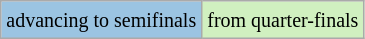<table class="wikitable">
<tr>
<td style="background:#9bc4e2;"><small>advancing to semifinals</small></td>
<td style="background:#d0f0c0;"><small>from quarter-finals</small></td>
</tr>
</table>
